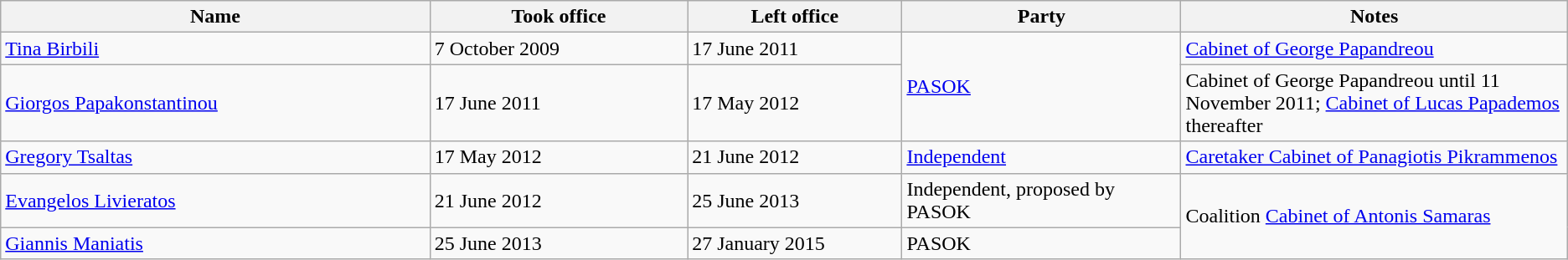<table class="wikitable">
<tr>
<th width="20%">Name</th>
<th width="12%">Took office</th>
<th width="10%">Left office</th>
<th width="13%">Party</th>
<th width="18%">Notes</th>
</tr>
<tr>
<td><a href='#'>Tina Birbili</a></td>
<td>7 October 2009</td>
<td>17 June 2011</td>
<td rowspan=2><a href='#'>PASOK</a></td>
<td><a href='#'>Cabinet of George Papandreou</a></td>
</tr>
<tr>
<td><a href='#'>Giorgos Papakonstantinou</a></td>
<td>17 June 2011</td>
<td>17 May 2012</td>
<td>Cabinet of George Papandreou until 11 November 2011; <a href='#'>Cabinet of Lucas Papademos</a> thereafter</td>
</tr>
<tr>
<td><a href='#'>Gregory Tsaltas</a></td>
<td>17 May 2012</td>
<td>21 June 2012</td>
<td><a href='#'>Independent</a></td>
<td><a href='#'>Caretaker Cabinet of Panagiotis Pikrammenos</a></td>
</tr>
<tr>
<td><a href='#'>Evangelos Livieratos</a></td>
<td>21 June 2012</td>
<td>25 June 2013</td>
<td>Independent, proposed by PASOK</td>
<td rowspan=2>Coalition <a href='#'>Cabinet of Antonis Samaras</a></td>
</tr>
<tr>
<td><a href='#'>Giannis Maniatis</a></td>
<td>25 June 2013</td>
<td>27 January 2015</td>
<td>PASOK</td>
</tr>
</table>
